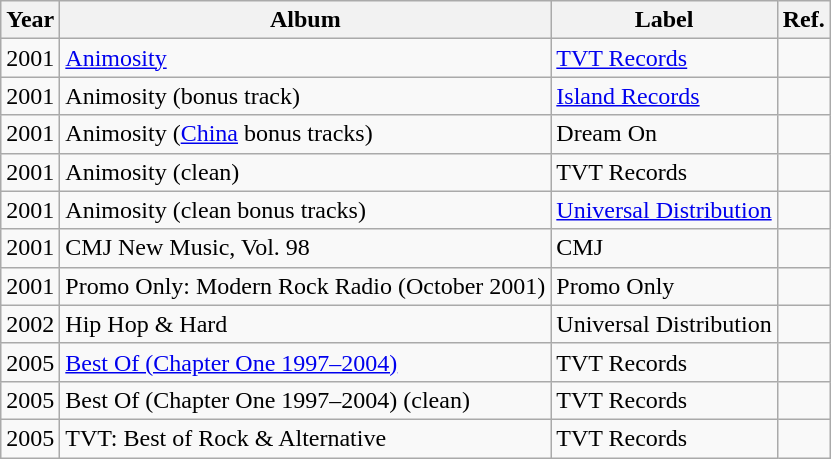<table class="wikitable">
<tr>
<th>Year</th>
<th>Album</th>
<th>Label</th>
<th>Ref.</th>
</tr>
<tr>
<td>2001</td>
<td><a href='#'>Animosity</a></td>
<td><a href='#'>TVT Records</a></td>
<td></td>
</tr>
<tr>
<td>2001</td>
<td>Animosity (bonus track)</td>
<td><a href='#'>Island Records</a></td>
<td></td>
</tr>
<tr>
<td>2001</td>
<td>Animosity (<a href='#'>China</a> bonus tracks)</td>
<td>Dream On</td>
<td></td>
</tr>
<tr>
<td>2001</td>
<td>Animosity (clean)</td>
<td>TVT Records</td>
<td></td>
</tr>
<tr>
<td>2001</td>
<td>Animosity (clean bonus tracks)</td>
<td><a href='#'>Universal Distribution</a></td>
<td></td>
</tr>
<tr>
<td>2001</td>
<td>CMJ New Music, Vol. 98</td>
<td>CMJ</td>
<td></td>
</tr>
<tr>
<td>2001</td>
<td>Promo Only: Modern Rock Radio (October 2001)</td>
<td>Promo Only</td>
<td></td>
</tr>
<tr>
<td>2002</td>
<td>Hip Hop & Hard</td>
<td>Universal Distribution</td>
<td></td>
</tr>
<tr>
<td>2005</td>
<td><a href='#'>Best Of (Chapter One 1997–2004)</a></td>
<td>TVT Records</td>
<td></td>
</tr>
<tr>
<td>2005</td>
<td>Best Of (Chapter One 1997–2004) (clean)</td>
<td>TVT Records</td>
<td></td>
</tr>
<tr>
<td>2005</td>
<td>TVT: Best of Rock & Alternative</td>
<td>TVT Records</td>
<td></td>
</tr>
</table>
